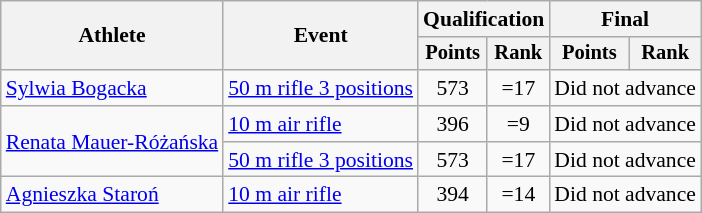<table class="wikitable" style="font-size:90%">
<tr>
<th rowspan="2">Athlete</th>
<th rowspan="2">Event</th>
<th colspan=2>Qualification</th>
<th colspan=2>Final</th>
</tr>
<tr style="font-size:95%">
<th>Points</th>
<th>Rank</th>
<th>Points</th>
<th>Rank</th>
</tr>
<tr align=center>
<td align=left><a href='#'>Sylwia Bogacka</a></td>
<td align=left><a href='#'>50 m rifle 3 positions</a></td>
<td>573</td>
<td>=17</td>
<td colspan=2>Did not advance</td>
</tr>
<tr align=center>
<td align=left rowspan=2><a href='#'>Renata Mauer-Różańska</a></td>
<td align=left><a href='#'>10 m air rifle</a></td>
<td>396</td>
<td>=9</td>
<td colspan=2>Did not advance</td>
</tr>
<tr align=center>
<td align=left><a href='#'>50 m rifle 3 positions</a></td>
<td>573</td>
<td>=17</td>
<td colspan=2>Did not advance</td>
</tr>
<tr align=center>
<td align=left><a href='#'>Agnieszka Staroń</a></td>
<td align=left><a href='#'>10 m air rifle</a></td>
<td>394</td>
<td>=14</td>
<td colspan=2>Did not advance</td>
</tr>
</table>
